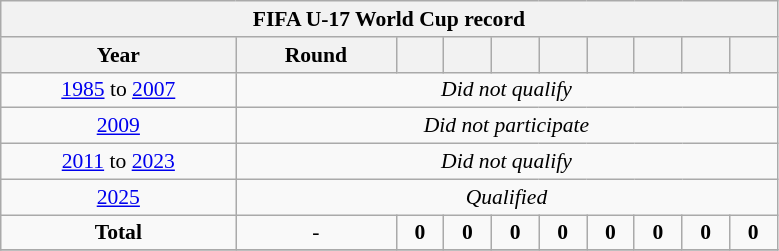<table class="wikitable" style="text-align: center; font-size: 90%;">
<tr>
<th colspan=10>FIFA U-17 World Cup record</th>
</tr>
<tr>
<th width=150>Year</th>
<th width=100>Round</th>
<th width=25></th>
<th width=25></th>
<th width=25></th>
<th width=25></th>
<th width=25></th>
<th width=25></th>
<th width=25></th>
<th width=25></th>
</tr>
<tr>
<td> <a href='#'>1985</a> to  <a href='#'>2007</a></td>
<td colspan=10><em>Did not qualify</em></td>
</tr>
<tr>
<td> <a href='#'>2009</a></td>
<td colspan=10><em>Did not participate</em></td>
</tr>
<tr>
<td> <a href='#'>2011</a> to  <a href='#'>2023</a></td>
<td colspan=10><em>Did not qualify</em></td>
</tr>
<tr>
<td> <a href='#'>2025</a></td>
<td colspan=10><em>Qualified</em></td>
</tr>
<tr>
<td><strong>Total</strong></td>
<td>-</td>
<td><strong>0</strong></td>
<td><strong>0</strong></td>
<td><strong>0</strong></td>
<td><strong>0</strong></td>
<td><strong>0</strong></td>
<td><strong>0</strong></td>
<td><strong>0</strong></td>
<td><strong>0</strong></td>
</tr>
<tr>
</tr>
</table>
